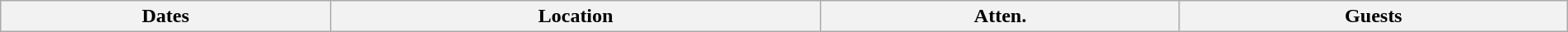<table class="wikitable" width="100%">
<tr>
<th>Dates</th>
<th>Location</th>
<th>Atten.</th>
<th>Guests<br>





















</th>
</tr>
</table>
